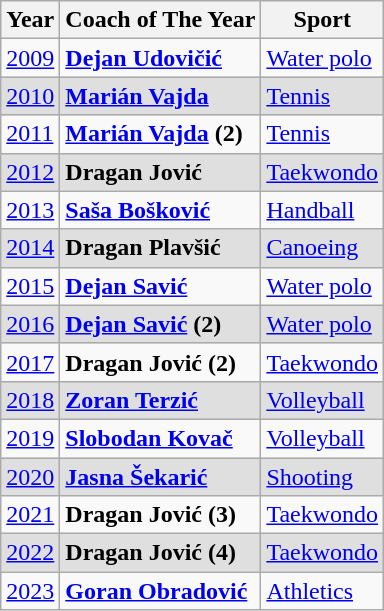<table class="wikitable">
<tr>
<th><strong>Year</strong></th>
<th><strong>Coach of The Year</strong></th>
<th><strong>Sport</strong></th>
</tr>
<tr>
<td><a href='#'>2009</a></td>
<td><strong><a href='#'>Dejan Udovičić</a></strong></td>
<td> <a href='#'>Water polo</a></td>
</tr>
<tr bgcolor=#DFDFDF>
<td><a href='#'>2010</a></td>
<td><strong><a href='#'>Marián Vajda</a></strong></td>
<td> <a href='#'>Tennis</a></td>
</tr>
<tr>
<td><a href='#'>2011</a></td>
<td><strong><a href='#'>Marián Vajda</a> (2)</strong></td>
<td> <a href='#'>Tennis</a></td>
</tr>
<tr bgcolor=#DFDFDF>
<td><a href='#'>2012</a></td>
<td><strong>Dragan Jović</strong></td>
<td> <a href='#'>Taekwondo</a></td>
</tr>
<tr>
<td><a href='#'>2013</a></td>
<td><strong><a href='#'>Saša Bošković</a></strong></td>
<td> <a href='#'>Handball</a></td>
</tr>
<tr bgcolor=#DFDFDF>
<td><a href='#'>2014</a></td>
<td><strong>Dragan Plavšić</strong></td>
<td> <a href='#'>Canoeing</a></td>
</tr>
<tr>
<td><a href='#'>2015</a></td>
<td><strong><a href='#'>Dejan Savić</a></strong></td>
<td> <a href='#'>Water polo</a></td>
</tr>
<tr bgcolor=#DFDFDF>
<td><a href='#'>2016</a></td>
<td><strong><a href='#'>Dejan Savić</a> (2)</strong></td>
<td> <a href='#'>Water polo</a></td>
</tr>
<tr>
<td><a href='#'>2017</a></td>
<td><strong>Dragan Jović (2)</strong></td>
<td> <a href='#'>Taekwondo</a></td>
</tr>
<tr bgcolor=#DFDFDF>
<td><a href='#'>2018</a></td>
<td><strong><a href='#'>Zoran Terzić</a></strong></td>
<td> <a href='#'>Volleyball</a></td>
</tr>
<tr>
<td><a href='#'>2019</a></td>
<td><strong><a href='#'>Slobodan Kovač</a></strong></td>
<td> <a href='#'>Volleyball</a></td>
</tr>
<tr bgcolor=#DFDFDF>
<td><a href='#'>2020</a></td>
<td><strong><a href='#'>Jasna Šekarić</a></strong></td>
<td> <a href='#'>Shooting</a></td>
</tr>
<tr>
<td><a href='#'>2021</a></td>
<td><strong>Dragan Jović (3)</strong></td>
<td> <a href='#'>Taekwondo</a></td>
</tr>
<tr bgcolor=#DFDFDF>
<td><a href='#'>2022</a></td>
<td><strong>Dragan Jović (4)</strong></td>
<td> <a href='#'>Taekwondo</a></td>
</tr>
<tr>
<td><a href='#'>2023</a></td>
<td><strong><a href='#'>Goran Obradović</a></strong></td>
<td> <a href='#'>Athletics</a></td>
</tr>
</table>
